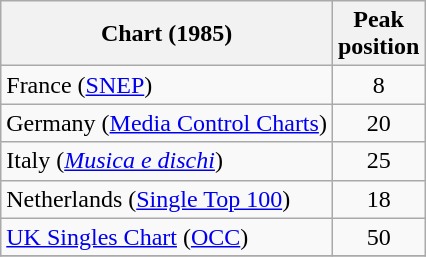<table class="wikitable sortable plainrowheaders" style="text-align:center">
<tr>
<th>Chart (1985)</th>
<th>Peak<br>position</th>
</tr>
<tr>
<td align="left">France (<a href='#'>SNEP</a>)</td>
<td align="center">8</td>
</tr>
<tr>
<td align="left">Germany (<a href='#'>Media Control Charts</a>)</td>
<td align="center">20</td>
</tr>
<tr>
<td align="left">Italy (<em><a href='#'>Musica e dischi</a></em>)</td>
<td align="center">25</td>
</tr>
<tr>
<td align="left">Netherlands (<a href='#'>Single Top 100</a>)</td>
<td align="center">18</td>
</tr>
<tr>
<td align="left"><a href='#'>UK Singles Chart</a> (<a href='#'>OCC</a>)</td>
<td align="center">50</td>
</tr>
<tr>
</tr>
</table>
